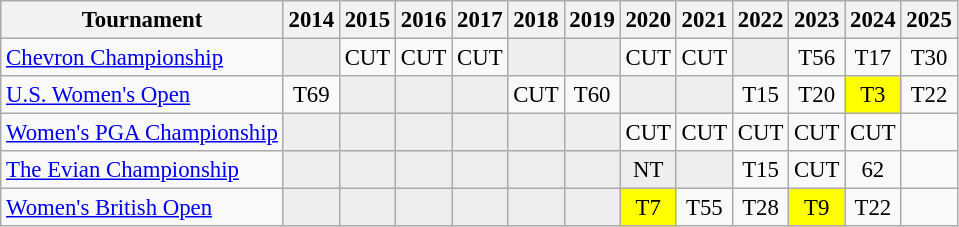<table class="wikitable" style="font-size:95%;text-align:center;">
<tr>
<th>Tournament</th>
<th>2014</th>
<th>2015</th>
<th>2016</th>
<th>2017</th>
<th>2018</th>
<th>2019</th>
<th>2020</th>
<th>2021</th>
<th>2022</th>
<th>2023</th>
<th>2024</th>
<th>2025</th>
</tr>
<tr>
<td align=left><a href='#'>Chevron Championship</a></td>
<td style="background:#eeeeee;"></td>
<td>CUT</td>
<td>CUT</td>
<td>CUT</td>
<td style="background:#eeeeee;"></td>
<td style="background:#eeeeee;"></td>
<td>CUT</td>
<td>CUT</td>
<td style="background:#eeeeee;"></td>
<td>T56</td>
<td>T17</td>
<td>T30</td>
</tr>
<tr>
<td align=left><a href='#'>U.S. Women's Open</a></td>
<td>T69</td>
<td style="background:#eeeeee;"></td>
<td style="background:#eeeeee;"></td>
<td style="background:#eeeeee;"></td>
<td>CUT</td>
<td>T60</td>
<td style="background:#eeeeee;"></td>
<td style="background:#eeeeee;"></td>
<td>T15</td>
<td>T20</td>
<td style="background:yellow;">T3</td>
<td>T22</td>
</tr>
<tr>
<td align=left><a href='#'>Women's PGA Championship</a></td>
<td style="background:#eeeeee;"></td>
<td style="background:#eeeeee;"></td>
<td style="background:#eeeeee;"></td>
<td style="background:#eeeeee;"></td>
<td style="background:#eeeeee;"></td>
<td style="background:#eeeeee;"></td>
<td>CUT</td>
<td>CUT</td>
<td>CUT</td>
<td>CUT</td>
<td>CUT</td>
<td></td>
</tr>
<tr>
<td align=left><a href='#'>The Evian Championship</a></td>
<td style="background:#eeeeee;"></td>
<td style="background:#eeeeee;"></td>
<td style="background:#eeeeee;"></td>
<td style="background:#eeeeee;"></td>
<td style="background:#eeeeee;"></td>
<td style="background:#eeeeee;"></td>
<td style="background:#eeeeee;">NT</td>
<td style="background:#eeeeee;"></td>
<td>T15</td>
<td>CUT</td>
<td>62</td>
<td></td>
</tr>
<tr>
<td align=left><a href='#'>Women's British Open</a></td>
<td style="background:#eeeeee;"></td>
<td style="background:#eeeeee;"></td>
<td style="background:#eeeeee;"></td>
<td style="background:#eeeeee;"></td>
<td style="background:#eeeeee;"></td>
<td style="background:#eeeeee;"></td>
<td style="background:yellow;">T7</td>
<td>T55</td>
<td>T28</td>
<td style="background:yellow;">T9</td>
<td>T22</td>
<td></td>
</tr>
</table>
